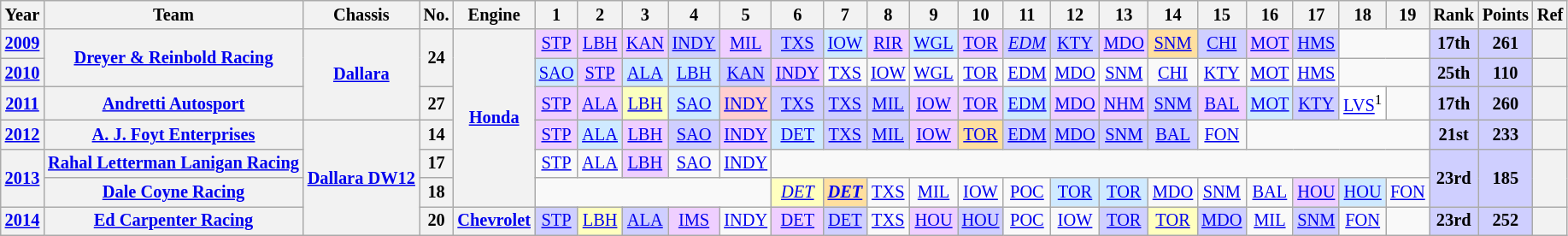<table class="wikitable" style="text-align:center; font-size:85%">
<tr>
<th>Year</th>
<th>Team</th>
<th>Chassis</th>
<th>No.</th>
<th>Engine</th>
<th>1</th>
<th>2</th>
<th>3</th>
<th>4</th>
<th>5</th>
<th>6</th>
<th>7</th>
<th>8</th>
<th>9</th>
<th>10</th>
<th>11</th>
<th>12</th>
<th>13</th>
<th>14</th>
<th>15</th>
<th>16</th>
<th>17</th>
<th>18</th>
<th>19</th>
<th>Rank</th>
<th>Points</th>
<th>Ref</th>
</tr>
<tr>
<th><a href='#'>2009</a></th>
<th rowspan=2 nowrap><a href='#'>Dreyer & Reinbold Racing</a></th>
<th rowspan=3><a href='#'>Dallara</a></th>
<th rowspan=2>24</th>
<th rowspan=6><a href='#'>Honda</a></th>
<td style="background:#EFCFFF;"><a href='#'>STP</a><br></td>
<td style="background:#EFCFFF;"><a href='#'>LBH</a><br></td>
<td style="background:#EFCFFF;"><a href='#'>KAN</a><br></td>
<td style="background:#CFCFFF;"><a href='#'>INDY</a><br></td>
<td style="background:#EFCFFF;"><a href='#'>MIL</a><br></td>
<td style="background:#CFCFFF;"><a href='#'>TXS</a><br></td>
<td style="background:#CFEAFF;"><a href='#'>IOW</a><br></td>
<td style="background:#EFCFFF;"><a href='#'>RIR</a><br></td>
<td style="background:#CFEAFF;"><a href='#'>WGL</a><br></td>
<td style="background:#EFCFFF;"><a href='#'>TOR</a><br></td>
<td style="background:#CFCFFF;"><em><a href='#'>EDM</a></em><br></td>
<td style="background:#CFCFFF;"><a href='#'>KTY</a><br></td>
<td style="background:#EFCFFF;"><a href='#'>MDO</a><br></td>
<td style="background:#FFDF9F;"><a href='#'>SNM</a><br></td>
<td style="background:#CFCFFF;"><a href='#'>CHI</a><br></td>
<td style="background:#EFCFFF;"><a href='#'>MOT</a><br></td>
<td style="background:#CFCFFF;"><a href='#'>HMS</a><br></td>
<td colspan=2></td>
<th style="background:#CFCFFF;">17th</th>
<th style="background:#CFCFFF;">261</th>
<th></th>
</tr>
<tr>
<th><a href='#'>2010</a></th>
<td style="background:#CFEAFF;"><a href='#'>SAO</a><br></td>
<td style="background:#EFCFFF;"><a href='#'>STP</a><br></td>
<td style="background:#CFEAFF;"><a href='#'>ALA</a><br></td>
<td style="background:#CFEAFF;"><a href='#'>LBH</a><br></td>
<td style="background:#CFCFFF;"><a href='#'>KAN</a><br></td>
<td style="background:#EFCFFF;"><a href='#'>INDY</a><br></td>
<td><a href='#'>TXS</a></td>
<td><a href='#'>IOW</a></td>
<td><a href='#'>WGL</a></td>
<td><a href='#'>TOR</a></td>
<td><a href='#'>EDM</a></td>
<td><a href='#'>MDO</a></td>
<td><a href='#'>SNM</a></td>
<td><a href='#'>CHI</a></td>
<td><a href='#'>KTY</a></td>
<td><a href='#'>MOT</a></td>
<td><a href='#'>HMS</a></td>
<td colspan=2></td>
<th style="background:#CFCFFF;">25th</th>
<th style="background:#CFCFFF;">110</th>
<th></th>
</tr>
<tr>
<th><a href='#'>2011</a></th>
<th nowrap><a href='#'>Andretti Autosport</a></th>
<th>27</th>
<td style="background:#EFCFFF;"><a href='#'>STP</a><br></td>
<td style="background:#EFCFFF;"><a href='#'>ALA</a><br></td>
<td style="background:#fbffbf;"><a href='#'>LBH</a><br></td>
<td style="background:#CFEAFF;"><a href='#'>SAO</a><br></td>
<td style="background:#FFCFCF;"><a href='#'>INDY</a><br></td>
<td style="background:#CFCFFF;"><a href='#'>TXS</a><br></td>
<td style="background:#CFCFFF;"><a href='#'>TXS</a><br></td>
<td style="background:#CFCFFF;"><a href='#'>MIL</a><br></td>
<td style="background:#EFCFFF;"><a href='#'>IOW</a><br></td>
<td style="background:#EFCFFF;"><a href='#'>TOR</a><br></td>
<td style="background:#CFEAFF;"><a href='#'>EDM</a><br></td>
<td style="background:#EFCFFF;"><a href='#'>MDO</a><br></td>
<td style="background:#EFCFFF;"><a href='#'>NHM</a><br></td>
<td style="background:#CFCFFF;"><a href='#'>SNM</a><br></td>
<td style="background:#EFCFFF;"><a href='#'>BAL</a><br></td>
<td style="background:#CFEAFF;"><a href='#'>MOT</a><br></td>
<td style="background:#CFCFFF;"><a href='#'>KTY</a><br></td>
<td style="background:#FFFFFF;"><a href='#'>LVS</a><sup>1</sup><br></td>
<td></td>
<th style="background:#CFCFFF;">17th</th>
<th style="background:#CFCFFF;">260</th>
<th></th>
</tr>
<tr>
<th><a href='#'>2012</a></th>
<th nowrap><a href='#'>A. J. Foyt Enterprises</a></th>
<th rowspan=4 nowrap><a href='#'>Dallara DW12</a></th>
<th>14</th>
<td style="background:#EFCFFF;"><a href='#'>STP</a><br></td>
<td style="background:#CFEAFF;"><a href='#'>ALA</a><br></td>
<td style="background:#EFCFFF;"><a href='#'>LBH</a><br></td>
<td style="background:#CFCFFF;"><a href='#'>SAO</a><br></td>
<td style="background:#EFCFFF;"><a href='#'>INDY</a><br></td>
<td style="background:#CFEAFF;"><a href='#'>DET</a><br></td>
<td style="background:#CFCFFF;"><a href='#'>TXS</a><br></td>
<td style="background:#CFCFFF;"><a href='#'>MIL</a><br></td>
<td style="background:#EFCFFF;"><a href='#'>IOW</a><br></td>
<td style="background:#FFDF9F;"><a href='#'>TOR</a><br></td>
<td style="background:#CFCFFF;"><a href='#'>EDM</a><br></td>
<td style="background:#CFCFFF;"><a href='#'>MDO</a><br></td>
<td style="background:#CFCFFF;"><a href='#'>SNM</a><br></td>
<td style="background:#CFCFFF;"><a href='#'>BAL</a><br></td>
<td><a href='#'>FON</a></td>
<td colspan=4></td>
<th style="background:#CFCFFF;">21st</th>
<th style="background:#CFCFFF;">233</th>
<th></th>
</tr>
<tr>
<th rowspan=2><a href='#'>2013</a></th>
<th nowrap><a href='#'>Rahal Letterman Lanigan Racing</a></th>
<th>17</th>
<td><a href='#'>STP</a></td>
<td><a href='#'>ALA</a></td>
<td style="background:#EFCFFF;"><a href='#'>LBH</a><br></td>
<td><a href='#'>SAO</a></td>
<td><a href='#'>INDY</a></td>
<td colspan=14></td>
<th rowspan=2 style="background:#CFCFFF;"><strong>23rd</strong></th>
<th rowspan=2 style="background:#CFCFFF;"><strong>185</strong></th>
<th rowspan=2></th>
</tr>
<tr>
<th nowrap><a href='#'>Dale Coyne Racing</a></th>
<th>18</th>
<td colspan=5></td>
<td style="background:#FFFFBF;"><em><a href='#'>DET</a></em><br></td>
<td style="background:#FFDF9F;"><strong><em><a href='#'>DET</a></em></strong><br></td>
<td><a href='#'>TXS</a></td>
<td><a href='#'>MIL</a></td>
<td><a href='#'>IOW</a></td>
<td><a href='#'>POC</a></td>
<td style="background:#CFEAFF;"><a href='#'>TOR</a><br></td>
<td style="background:#CFEAFF;"><a href='#'>TOR</a><br></td>
<td><a href='#'>MDO</a></td>
<td><a href='#'>SNM</a></td>
<td><a href='#'>BAL</a></td>
<td style="background:#EFCFFF;"><a href='#'>HOU</a><br></td>
<td style="background:#CFEAFF;"><a href='#'>HOU</a><br></td>
<td><a href='#'>FON</a></td>
</tr>
<tr>
<th><a href='#'>2014</a></th>
<th nowrap><a href='#'>Ed Carpenter Racing</a></th>
<th>20</th>
<th><a href='#'>Chevrolet</a></th>
<td style="background:#CFCFFF;"><a href='#'>STP</a><br></td>
<td style="background:#FFFFBF;"><a href='#'>LBH</a><br></td>
<td style="background:#CFCFFF;"><a href='#'>ALA</a><br></td>
<td style="background:#EFCFFF;"><a href='#'>IMS</a><br></td>
<td><a href='#'>INDY</a></td>
<td style="background:#EFCFFF;"><a href='#'>DET</a><br></td>
<td style="background:#CFCFFF;"><a href='#'>DET</a><br></td>
<td><a href='#'>TXS</a></td>
<td style="background:#EFCFFF;"><a href='#'>HOU</a><br></td>
<td style="background:#CFCFFF;"><a href='#'>HOU</a><br></td>
<td><a href='#'>POC</a></td>
<td><a href='#'>IOW</a></td>
<td style="background:#CFCFFF;"><a href='#'>TOR</a><br></td>
<td style="background:#FFFFBF;"><a href='#'>TOR</a><br></td>
<td style="background:#CFCFFF;"><a href='#'>MDO</a><br></td>
<td><a href='#'>MIL</a></td>
<td style="background:#CFCFFF;"><a href='#'>SNM</a><br></td>
<td><a href='#'>FON</a></td>
<td></td>
<th style="background:#CFCFFF;">23rd</th>
<th style="background:#CFCFFF;">252</th>
<th></th>
</tr>
</table>
